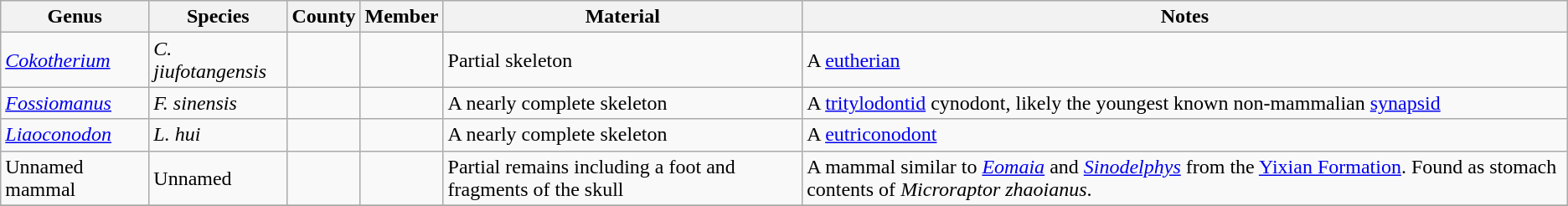<table class="wikitable" align="center">
<tr>
<th>Genus</th>
<th>Species</th>
<th>County</th>
<th>Member</th>
<th>Material</th>
<th>Notes</th>
</tr>
<tr>
<td><em><a href='#'>Cokotherium</a></em></td>
<td><em>C. jiufotangensis</em></td>
<td></td>
<td></td>
<td>Partial skeleton</td>
<td>A <a href='#'>eutherian</a></td>
</tr>
<tr>
<td><em><a href='#'>Fossiomanus</a></em></td>
<td><em>F. sinensis</em></td>
<td></td>
<td></td>
<td>A nearly complete skeleton</td>
<td>A <a href='#'>tritylodontid</a> cynodont, likely the youngest known non-mammalian <a href='#'>synapsid</a></td>
</tr>
<tr>
<td><em><a href='#'>Liaoconodon</a></em></td>
<td><em>L. hui</em></td>
<td></td>
<td></td>
<td>A nearly complete skeleton</td>
<td>A <a href='#'>eutriconodont</a></td>
</tr>
<tr>
<td>Unnamed mammal</td>
<td>Unnamed</td>
<td></td>
<td></td>
<td>Partial remains including a foot and fragments of the skull</td>
<td>A mammal similar to <em><a href='#'>Eomaia</a></em> and <em><a href='#'>Sinodelphys</a></em> from the <a href='#'>Yixian Formation</a>. Found as stomach contents of <em>Microraptor zhaoianus</em>.</td>
</tr>
<tr>
</tr>
</table>
